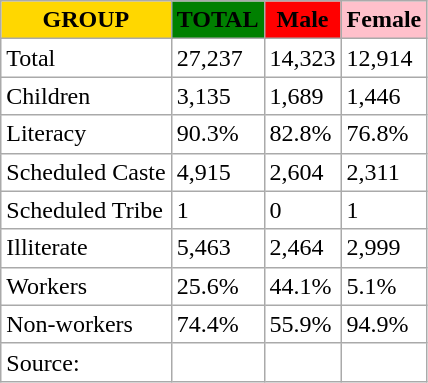<table class="wikitable sortable" style="background:#fff;">
<tr>
<th style="background:gold;">GROUP</th>
<th ! style="background:green;">TOTAL</th>
<th ! style="background:red;">Male</th>
<th ! style="background:pink;">Female</th>
</tr>
<tr>
<td>Total</td>
<td>27,237</td>
<td>14,323</td>
<td>12,914</td>
</tr>
<tr>
<td>Children</td>
<td>3,135</td>
<td>1,689</td>
<td>1,446</td>
</tr>
<tr>
<td>Literacy</td>
<td>90.3%</td>
<td>82.8%</td>
<td>76.8%</td>
</tr>
<tr>
<td>Scheduled Caste</td>
<td>4,915</td>
<td>2,604</td>
<td>2,311</td>
</tr>
<tr>
<td>Scheduled Tribe</td>
<td>1</td>
<td>0</td>
<td>1</td>
</tr>
<tr>
<td>Illiterate</td>
<td>5,463</td>
<td>2,464</td>
<td>2,999</td>
</tr>
<tr>
<td>Workers</td>
<td>25.6%</td>
<td>44.1%</td>
<td>5.1%</td>
</tr>
<tr>
<td>Non-workers</td>
<td>74.4%</td>
<td>55.9%</td>
<td>94.9%</td>
</tr>
<tr>
<td>Source:</td>
<td></td>
<td></td>
<td></td>
</tr>
</table>
